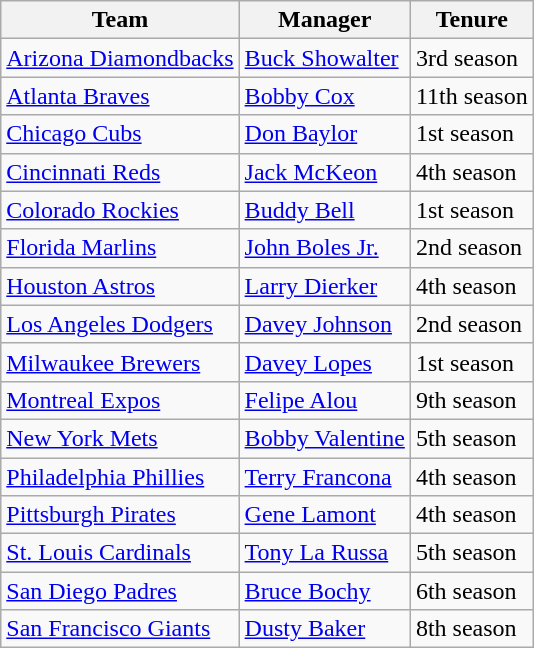<table class="wikitable">
<tr>
<th>Team</th>
<th>Manager</th>
<th>Tenure</th>
</tr>
<tr>
<td><a href='#'>Arizona Diamondbacks</a></td>
<td><a href='#'>Buck Showalter</a></td>
<td>3rd season</td>
</tr>
<tr>
<td><a href='#'>Atlanta Braves</a></td>
<td><a href='#'>Bobby Cox</a></td>
<td>11th season</td>
</tr>
<tr>
<td><a href='#'>Chicago Cubs</a></td>
<td><a href='#'>Don Baylor</a></td>
<td>1st season</td>
</tr>
<tr>
<td><a href='#'>Cincinnati Reds</a></td>
<td><a href='#'>Jack McKeon</a></td>
<td>4th season</td>
</tr>
<tr>
<td><a href='#'>Colorado Rockies</a></td>
<td><a href='#'>Buddy Bell</a></td>
<td>1st season</td>
</tr>
<tr>
<td><a href='#'>Florida Marlins</a></td>
<td><a href='#'>John Boles Jr.</a></td>
<td>2nd season</td>
</tr>
<tr>
<td><a href='#'>Houston Astros</a></td>
<td><a href='#'>Larry Dierker</a></td>
<td>4th season</td>
</tr>
<tr>
<td><a href='#'>Los Angeles Dodgers</a></td>
<td><a href='#'>Davey Johnson</a></td>
<td>2nd season</td>
</tr>
<tr>
<td><a href='#'>Milwaukee Brewers</a></td>
<td><a href='#'>Davey Lopes</a></td>
<td>1st season</td>
</tr>
<tr>
<td><a href='#'>Montreal Expos</a></td>
<td><a href='#'>Felipe Alou</a></td>
<td>9th season</td>
</tr>
<tr>
<td><a href='#'>New York Mets</a></td>
<td><a href='#'>Bobby Valentine</a></td>
<td>5th season</td>
</tr>
<tr>
<td><a href='#'>Philadelphia Phillies</a></td>
<td><a href='#'>Terry Francona</a></td>
<td>4th season</td>
</tr>
<tr>
<td><a href='#'>Pittsburgh Pirates</a></td>
<td><a href='#'>Gene Lamont</a></td>
<td>4th season</td>
</tr>
<tr>
<td><a href='#'>St. Louis Cardinals</a></td>
<td><a href='#'>Tony La Russa</a></td>
<td>5th season</td>
</tr>
<tr>
<td><a href='#'>San Diego Padres</a></td>
<td><a href='#'>Bruce Bochy</a></td>
<td>6th season</td>
</tr>
<tr>
<td><a href='#'>San Francisco Giants</a></td>
<td><a href='#'>Dusty Baker</a></td>
<td>8th season</td>
</tr>
</table>
